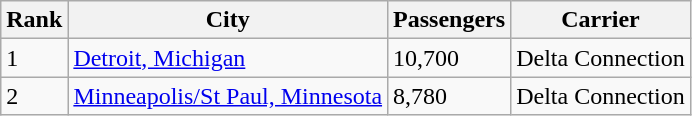<table class="wikitable sortable">
<tr>
<th>Rank</th>
<th>City</th>
<th>Passengers</th>
<th>Carrier</th>
</tr>
<tr>
<td>1</td>
<td><a href='#'>Detroit, Michigan</a></td>
<td>10,700</td>
<td>Delta Connection</td>
</tr>
<tr>
<td>2</td>
<td><a href='#'>Minneapolis/St Paul, Minnesota</a></td>
<td>8,780</td>
<td>Delta Connection</td>
</tr>
</table>
